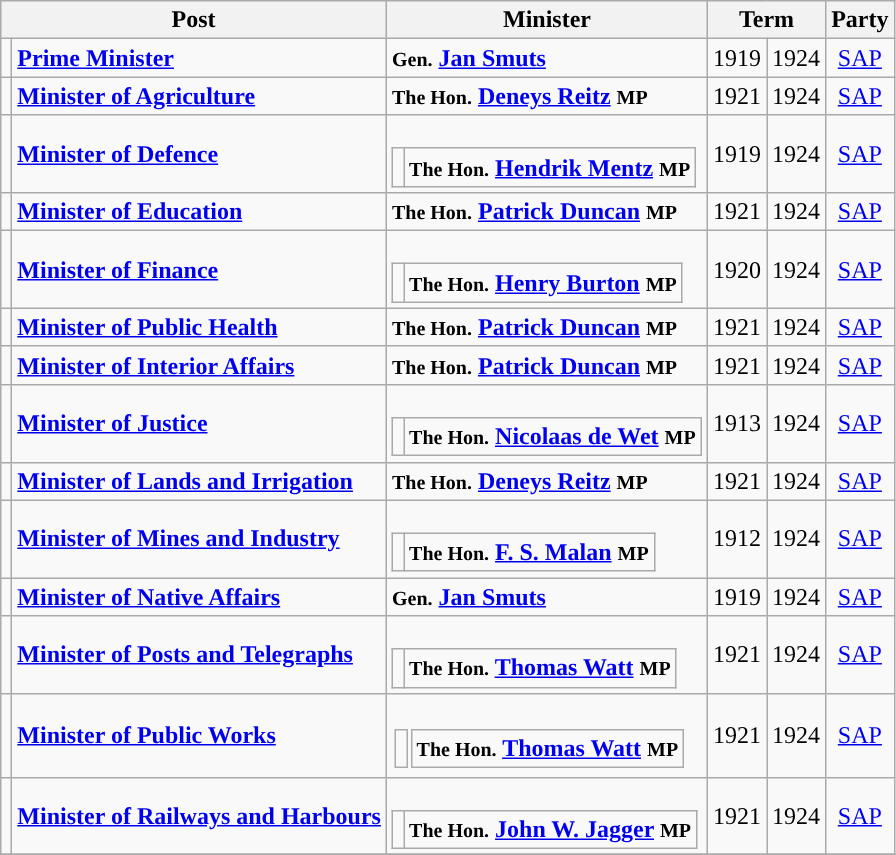<table class="wikitable">
<tr>
<th colspan=2>Post</th>
<th>Minister</th>
<th colspan=2>Term</th>
<th>Party</th>
</tr>
<tr>
<td style="background-color: "></td>
<td><strong><a href='#'>Prime Minister</a></strong></td>
<td> <strong><small>Gen.</small> <a href='#'>Jan Smuts</a></strong></td>
<td>1919</td>
<td>1924</td>
<td align=center><a href='#'>SAP</a></td>
</tr>
<tr>
<td style="background-color: "></td>
<td><strong><a href='#'>Minister of Agriculture</a></strong></td>
<td> <strong><small>The Hon.</small> <a href='#'>Deneys Reitz</a> <small>MP</small></strong></td>
<td>1921</td>
<td>1924</td>
<td align=center><a href='#'>SAP</a></td>
</tr>
<tr>
<td style="background-color: "></td>
<td><strong><a href='#'>Minister of Defence</a></strong></td>
<td><br><table style="border-collapse: collapse;" |>
<tr>
<td></td>
<td style="padding-left:3px;"><strong><small>The Hon.</small> <a href='#'>Hendrik Mentz</a> <small>MP</small></strong></td>
</tr>
</table>
</td>
<td>1919</td>
<td>1924</td>
<td align=center><a href='#'>SAP</a></td>
</tr>
<tr>
<td style="background-color: "></td>
<td><strong><a href='#'>Minister of Education</a></strong></td>
<td> <strong><small>The Hon.</small> <a href='#'>Patrick Duncan</a> <small>MP</small></strong></td>
<td>1921</td>
<td>1924</td>
<td align=center><a href='#'>SAP</a></td>
</tr>
<tr>
<td style="background-color: "></td>
<td><strong><a href='#'>Minister of Finance</a></strong></td>
<td><br><table style="border-collapse: collapse;" |>
<tr>
<td></td>
<td style="padding-left:3px;"><strong><small>The Hon.</small> <a href='#'>Henry Burton</a> <small>MP</small></strong></td>
</tr>
</table>
</td>
<td>1920</td>
<td>1924</td>
<td align=center><a href='#'>SAP</a></td>
</tr>
<tr>
<td style="background-color: "></td>
<td><strong><a href='#'>Minister of Public Health</a></strong></td>
<td> <strong><small>The Hon.</small> <a href='#'>Patrick Duncan</a> <small>MP</small></strong></td>
<td>1921</td>
<td>1924</td>
<td align=center><a href='#'>SAP</a></td>
</tr>
<tr>
<td style="background-color: "></td>
<td><strong><a href='#'>Minister of Interior Affairs</a></strong></td>
<td> <strong><small>The Hon.</small> <a href='#'>Patrick Duncan</a> <small>MP</small></strong></td>
<td>1921</td>
<td>1924</td>
<td align=center><a href='#'>SAP</a></td>
</tr>
<tr>
<td style="background-color: "></td>
<td><strong><a href='#'>Minister of Justice</a></strong></td>
<td><br><table style="border-collapse: collapse;" |>
<tr>
<td></td>
<td style="padding-left:3px;"><strong><small>The Hon.</small> <a href='#'>Nicolaas de Wet</a> <small>MP</small></strong></td>
</tr>
</table>
</td>
<td>1913</td>
<td>1924</td>
<td align=center><a href='#'>SAP</a></td>
</tr>
<tr>
<td style="background-color: "></td>
<td><strong><a href='#'>Minister of Lands and Irrigation</a></strong></td>
<td> <strong><small>The Hon.</small> <a href='#'>Deneys Reitz</a> <small>MP</small></strong></td>
<td>1921</td>
<td>1924</td>
<td align=center><a href='#'>SAP</a></td>
</tr>
<tr>
<td style="background-color: "></td>
<td><strong><a href='#'>Minister of Mines and Industry</a></strong></td>
<td><br><table style="border-collapse: collapse;" |>
<tr>
<td></td>
<td style="padding-left:3px;"><strong><small>The Hon.</small> <a href='#'>F. S. Malan</a> <small>MP</small></strong></td>
</tr>
</table>
</td>
<td>1912</td>
<td>1924</td>
<td align=center><a href='#'>SAP</a></td>
</tr>
<tr>
<td style="background-color: "></td>
<td><strong><a href='#'>Minister of Native Affairs</a></strong></td>
<td> <strong><small>Gen.</small> <a href='#'>Jan Smuts</a></strong></td>
<td>1919</td>
<td>1924</td>
<td align=center><a href='#'>SAP</a></td>
</tr>
<tr>
<td style="background-color: "></td>
<td><strong><a href='#'>Minister of Posts and Telegraphs</a></strong></td>
<td><br><table style="border-collapse: collapse;" |>
<tr>
<td></td>
<td style="padding-left:3px;"><strong><small>The Hon.</small> <a href='#'>Thomas Watt</a> <small>MP</small></strong></td>
</tr>
</table>
</td>
<td>1921</td>
<td>1924</td>
<td align=center><a href='#'>SAP</a></td>
</tr>
<tr>
<td style="background-color: "></td>
<td><strong><a href='#'>Minister of Public Works</a></strong></td>
<td><br><table style=border-collapse: collapse; |>
<tr>
<td></td>
<td style="padding-left:3px;"><strong><small>The Hon.</small> <a href='#'>Thomas Watt</a> <small>MP</small></strong></td>
</tr>
</table>
</td>
<td>1921</td>
<td>1924</td>
<td align=center><a href='#'>SAP</a></td>
</tr>
<tr>
<td style="background-color: "></td>
<td><strong><a href='#'>Minister of Railways and Harbours</a></strong></td>
<td><br><table style="border-collapse: collapse;" |>
<tr>
<td></td>
<td style="padding-left:3px;"><strong><small>The Hon.</small> <a href='#'>John W. Jagger</a> <small>MP</small></strong></td>
</tr>
</table>
</td>
<td>1921</td>
<td>1924</td>
<td align=center><a href='#'>SAP</a></td>
</tr>
<tr>
</tr>
</table>
